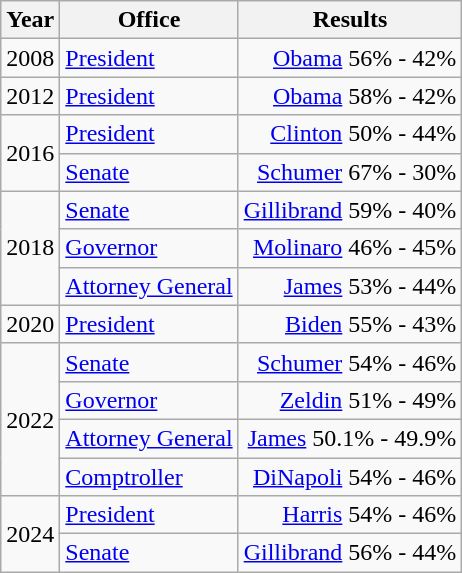<table class=wikitable>
<tr>
<th>Year</th>
<th>Office</th>
<th>Results</th>
</tr>
<tr>
<td>2008</td>
<td><a href='#'>President</a></td>
<td align="right" ><a href='#'>Obama</a> 56% - 42%</td>
</tr>
<tr>
<td>2012</td>
<td><a href='#'>President</a></td>
<td align="right" ><a href='#'>Obama</a> 58% - 42%</td>
</tr>
<tr>
<td rowspan=2>2016</td>
<td><a href='#'>President</a></td>
<td align="right" ><a href='#'>Clinton</a> 50% - 44%</td>
</tr>
<tr>
<td><a href='#'>Senate</a></td>
<td align="right" ><a href='#'>Schumer</a> 67% - 30%</td>
</tr>
<tr>
<td rowspan=3>2018</td>
<td><a href='#'>Senate</a></td>
<td align="right" ><a href='#'>Gillibrand</a> 59% - 40%</td>
</tr>
<tr>
<td><a href='#'>Governor</a></td>
<td align="right" ><a href='#'>Molinaro</a> 46% - 45%</td>
</tr>
<tr>
<td><a href='#'>Attorney General</a></td>
<td align="right" ><a href='#'>James</a> 53% - 44%</td>
</tr>
<tr>
<td>2020</td>
<td><a href='#'>President</a></td>
<td align="right" ><a href='#'>Biden</a> 55% - 43%</td>
</tr>
<tr>
<td rowspan=4>2022</td>
<td><a href='#'>Senate</a></td>
<td align="right" ><a href='#'>Schumer</a> 54% - 46%</td>
</tr>
<tr>
<td><a href='#'>Governor</a></td>
<td align="right" ><a href='#'>Zeldin</a> 51% - 49%</td>
</tr>
<tr>
<td><a href='#'>Attorney General</a></td>
<td align="right" ><a href='#'>James</a> 50.1% - 49.9%</td>
</tr>
<tr>
<td><a href='#'>Comptroller</a></td>
<td align="right" ><a href='#'>DiNapoli</a> 54% - 46%</td>
</tr>
<tr>
<td rowspan=2>2024</td>
<td><a href='#'>President</a></td>
<td align="right" ><a href='#'>Harris</a> 54% - 46%</td>
</tr>
<tr>
<td><a href='#'>Senate</a></td>
<td align="right" ><a href='#'>Gillibrand</a> 56% - 44%</td>
</tr>
</table>
